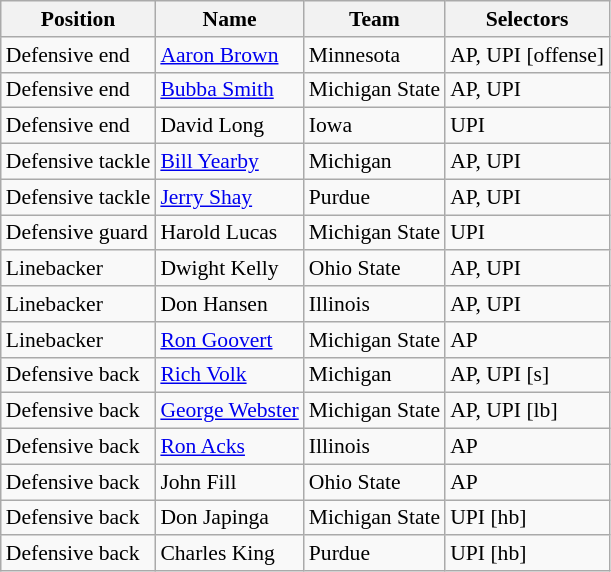<table class="wikitable" style="font-size: 90%">
<tr>
<th>Position</th>
<th>Name</th>
<th>Team</th>
<th>Selectors</th>
</tr>
<tr>
<td>Defensive end</td>
<td><a href='#'>Aaron Brown</a></td>
<td>Minnesota</td>
<td>AP, UPI [offense]</td>
</tr>
<tr>
<td>Defensive end</td>
<td><a href='#'>Bubba Smith</a></td>
<td>Michigan State</td>
<td>AP, UPI</td>
</tr>
<tr>
<td>Defensive end</td>
<td>David Long</td>
<td>Iowa</td>
<td>UPI</td>
</tr>
<tr>
<td>Defensive tackle</td>
<td><a href='#'>Bill Yearby</a></td>
<td>Michigan</td>
<td>AP, UPI</td>
</tr>
<tr>
<td>Defensive tackle</td>
<td><a href='#'>Jerry Shay</a></td>
<td>Purdue</td>
<td>AP, UPI</td>
</tr>
<tr>
<td>Defensive guard</td>
<td>Harold Lucas</td>
<td>Michigan State</td>
<td>UPI</td>
</tr>
<tr>
<td>Linebacker</td>
<td>Dwight Kelly</td>
<td>Ohio State</td>
<td>AP, UPI</td>
</tr>
<tr>
<td>Linebacker</td>
<td>Don Hansen</td>
<td>Illinois</td>
<td>AP, UPI</td>
</tr>
<tr>
<td>Linebacker</td>
<td><a href='#'>Ron Goovert</a></td>
<td>Michigan State</td>
<td>AP</td>
</tr>
<tr>
<td>Defensive back</td>
<td><a href='#'>Rich Volk</a></td>
<td>Michigan</td>
<td>AP, UPI [s]</td>
</tr>
<tr>
<td>Defensive back</td>
<td><a href='#'>George Webster</a></td>
<td>Michigan State</td>
<td>AP, UPI [lb]</td>
</tr>
<tr>
<td>Defensive back</td>
<td><a href='#'>Ron Acks</a></td>
<td>Illinois</td>
<td>AP</td>
</tr>
<tr>
<td>Defensive back</td>
<td>John Fill</td>
<td>Ohio State</td>
<td>AP</td>
</tr>
<tr>
<td>Defensive back</td>
<td>Don Japinga</td>
<td>Michigan State</td>
<td>UPI [hb]</td>
</tr>
<tr>
<td>Defensive back</td>
<td>Charles King</td>
<td>Purdue</td>
<td>UPI [hb]</td>
</tr>
</table>
